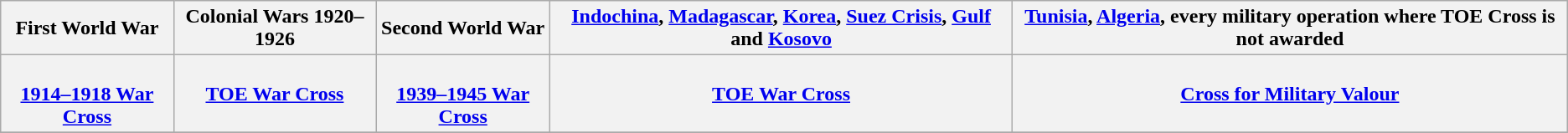<table class="wikitable centre">
<tr>
<th>First World War</th>
<th>Colonial Wars 1920–1926</th>
<th>Second World War</th>
<th><a href='#'>Indochina</a>, <a href='#'>Madagascar</a>, <a href='#'>Korea</a>, <a href='#'>Suez Crisis</a>, <a href='#'>Gulf</a> and <a href='#'>Kosovo</a></th>
<th><a href='#'>Tunisia</a>, <a href='#'>Algeria</a>, every military operation where TOE Cross is not awarded</th>
</tr>
<tr valign=top>
<th><br><a href='#'>1914–1918 War Cross</a></th>
<th><br><a href='#'>TOE War Cross</a></th>
<th><br><a href='#'>1939–1945 War Cross</a></th>
<th><br><a href='#'>TOE War Cross</a></th>
<th><br><a href='#'>Cross for Military Valour</a></th>
</tr>
<tr>
</tr>
</table>
